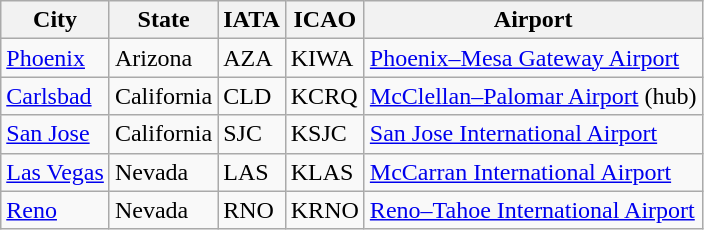<table class="wikitable">
<tr>
<th>City</th>
<th>State</th>
<th>IATA</th>
<th>ICAO</th>
<th>Airport</th>
</tr>
<tr>
<td><a href='#'>Phoenix</a></td>
<td>Arizona</td>
<td>AZA</td>
<td>KIWA</td>
<td><a href='#'>Phoenix–Mesa Gateway Airport</a></td>
</tr>
<tr>
<td><a href='#'>Carlsbad</a></td>
<td>California</td>
<td>CLD</td>
<td>KCRQ</td>
<td><a href='#'>McClellan–Palomar Airport</a> (hub)</td>
</tr>
<tr>
<td><a href='#'>San Jose</a></td>
<td>California</td>
<td>SJC</td>
<td>KSJC</td>
<td><a href='#'>San Jose International Airport</a></td>
</tr>
<tr>
<td><a href='#'>Las Vegas</a></td>
<td>Nevada</td>
<td>LAS</td>
<td>KLAS</td>
<td><a href='#'>McCarran International Airport</a></td>
</tr>
<tr>
<td><a href='#'>Reno</a></td>
<td>Nevada</td>
<td>RNO</td>
<td>KRNO</td>
<td><a href='#'>Reno–Tahoe International Airport</a></td>
</tr>
</table>
